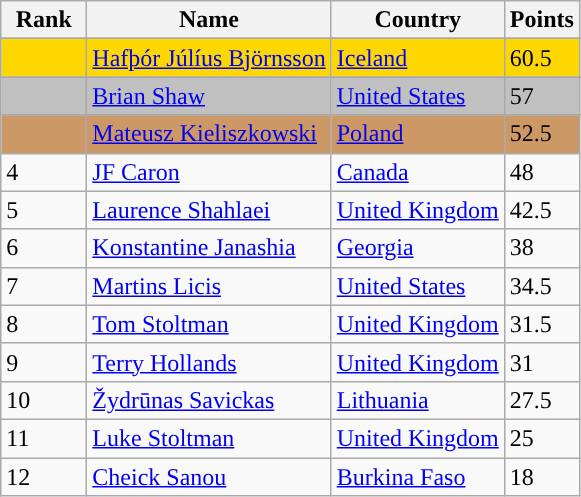<table class="wikitable" style="display: inline-table;">
<tr>
<th style="width: 50px;">Rank</th>
<th>Name</th>
<th>Country</th>
<th>Points</th>
</tr>
<tr 30>
</tr>
<tr style="background:gold;">
<td></td>
<td><a href='#'>Hafþór Júlíus Björnsson</a></td>
<td> <a href='#'>Iceland</a></td>
<td>60.5</td>
</tr>
<tr>
</tr>
<tr style="background:silver;">
<td></td>
<td><a href='#'>Brian Shaw</a></td>
<td> <a href='#'>United States</a></td>
<td>57</td>
</tr>
<tr>
</tr>
<tr style="background:#c96;">
<td></td>
<td><a href='#'>Mateusz Kieliszkowski</a></td>
<td> <a href='#'>Poland</a></td>
<td>52.5</td>
</tr>
<tr>
<td>4</td>
<td><a href='#'>JF Caron</a></td>
<td> <a href='#'>Canada</a></td>
<td>48</td>
</tr>
<tr>
<td>5</td>
<td><a href='#'>Laurence Shahlaei</a></td>
<td> <a href='#'>United Kingdom</a></td>
<td>42.5</td>
</tr>
<tr>
<td>6</td>
<td><a href='#'>Konstantine Janashia</a></td>
<td> <a href='#'>Georgia</a></td>
<td>38</td>
</tr>
<tr>
<td>7</td>
<td><a href='#'>Martins Licis</a></td>
<td> <a href='#'>United States</a></td>
<td>34.5</td>
</tr>
<tr>
<td>8</td>
<td><a href='#'>Tom Stoltman</a></td>
<td> <a href='#'>United Kingdom</a></td>
<td>31.5</td>
</tr>
<tr>
<td>9</td>
<td><a href='#'>Terry Hollands</a></td>
<td> <a href='#'>United Kingdom</a></td>
<td>31</td>
</tr>
<tr>
<td>10</td>
<td><a href='#'>Žydrūnas Savickas</a></td>
<td> <a href='#'>Lithuania</a></td>
<td>27.5</td>
</tr>
<tr>
<td>11</td>
<td><a href='#'>Luke Stoltman</a></td>
<td> <a href='#'>United Kingdom</a></td>
<td>25</td>
</tr>
<tr>
<td>12</td>
<td><a href='#'>Cheick Sanou</a></td>
<td> <a href='#'>Burkina Faso</a></td>
<td>18</td>
</tr>
</table>
